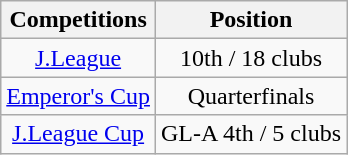<table class="wikitable" style="text-align:center;">
<tr>
<th>Competitions</th>
<th>Position</th>
</tr>
<tr>
<td><a href='#'>J.League</a></td>
<td>10th / 18 clubs</td>
</tr>
<tr>
<td><a href='#'>Emperor's Cup</a></td>
<td>Quarterfinals</td>
</tr>
<tr>
<td><a href='#'>J.League Cup</a></td>
<td>GL-A 4th / 5 clubs</td>
</tr>
</table>
